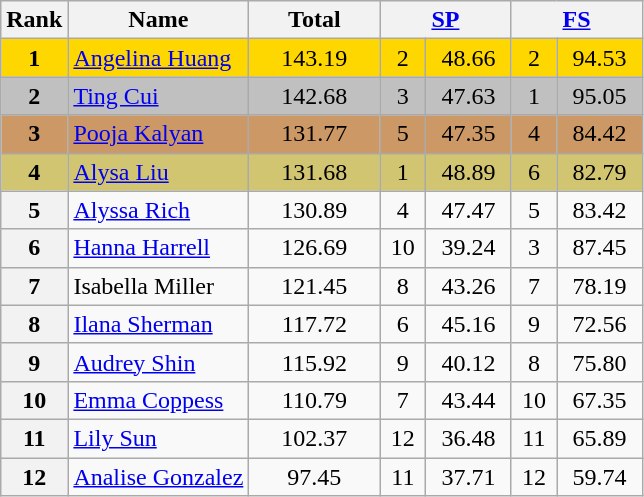<table class="wikitable sortable">
<tr>
<th>Rank</th>
<th>Name</th>
<th width="80px">Total</th>
<th colspan="2" width="80px"><a href='#'>SP</a></th>
<th colspan="2" width="80px"><a href='#'>FS</a></th>
</tr>
<tr bgcolor="gold">
<td align="center"><strong>1</strong></td>
<td><a href='#'>Angelina Huang</a></td>
<td align="center">143.19</td>
<td align="center">2</td>
<td align="center">48.66</td>
<td align="center">2</td>
<td align="center">94.53</td>
</tr>
<tr bgcolor="silver">
<td align="center"><strong>2</strong></td>
<td><a href='#'>Ting Cui</a></td>
<td align="center">142.68</td>
<td align="center">3</td>
<td align="center">47.63</td>
<td align="center">1</td>
<td align="center">95.05</td>
</tr>
<tr bgcolor="cc9966">
<td align="center"><strong>3</strong></td>
<td><a href='#'>Pooja Kalyan</a></td>
<td align="center">131.77</td>
<td align="center">5</td>
<td align="center">47.35</td>
<td align="center">4</td>
<td align="center">84.42</td>
</tr>
<tr bgcolor="#d1c571">
<td align="center"><strong>4</strong></td>
<td><a href='#'>Alysa Liu</a></td>
<td align="center">131.68</td>
<td align="center">1</td>
<td align="center">48.89</td>
<td align="center">6</td>
<td align="center">82.79</td>
</tr>
<tr>
<th>5</th>
<td><a href='#'>Alyssa Rich</a></td>
<td align="center">130.89</td>
<td align="center">4</td>
<td align="center">47.47</td>
<td align="center">5</td>
<td align="center">83.42</td>
</tr>
<tr>
<th>6</th>
<td><a href='#'>Hanna Harrell</a></td>
<td align="center">126.69</td>
<td align="center">10</td>
<td align="center">39.24</td>
<td align="center">3</td>
<td align="center">87.45</td>
</tr>
<tr>
<th>7</th>
<td>Isabella Miller</td>
<td align="center">121.45</td>
<td align="center">8</td>
<td align="center">43.26</td>
<td align="center">7</td>
<td align="center">78.19</td>
</tr>
<tr>
<th>8</th>
<td><a href='#'>Ilana Sherman</a></td>
<td align="center">117.72</td>
<td align="center">6</td>
<td align="center">45.16</td>
<td align="center">9</td>
<td align="center">72.56</td>
</tr>
<tr>
<th>9</th>
<td><a href='#'>Audrey Shin</a></td>
<td align="center">115.92</td>
<td align="center">9</td>
<td align="center">40.12</td>
<td align="center">8</td>
<td align="center">75.80</td>
</tr>
<tr>
<th>10</th>
<td><a href='#'>Emma Coppess</a></td>
<td align="center">110.79</td>
<td align="center">7</td>
<td align="center">43.44</td>
<td align="center">10</td>
<td align="center">67.35</td>
</tr>
<tr>
<th>11</th>
<td><a href='#'>Lily Sun</a></td>
<td align="center">102.37</td>
<td align="center">12</td>
<td align="center">36.48</td>
<td align="center">11</td>
<td align="center">65.89</td>
</tr>
<tr>
<th>12</th>
<td><a href='#'>Analise Gonzalez</a></td>
<td align="center">97.45</td>
<td align="center">11</td>
<td align="center">37.71</td>
<td align="center">12</td>
<td align="center">59.74</td>
</tr>
</table>
